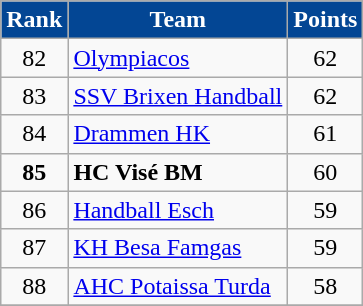<table class="wikitable" style="text-align: center">
<tr>
<th style="color:#FFFFFF; background:#034694">Rank</th>
<th style="color:#FFFFFF; background:#034694">Team</th>
<th style="color:#FFFFFF; background:#034694">Points</th>
</tr>
<tr>
<td>82</td>
<td align=left> <a href='#'>Olympiacos</a></td>
<td>62</td>
</tr>
<tr>
<td>83</td>
<td align=left> <a href='#'>SSV Brixen Handball</a></td>
<td>62</td>
</tr>
<tr>
<td>84</td>
<td align=left> <a href='#'>Drammen HK</a></td>
<td>61</td>
</tr>
<tr>
<td><strong>85</strong></td>
<td align=left> <strong>HC Visé BM</strong></td>
<td>60</td>
</tr>
<tr>
<td>86</td>
<td align=left> <a href='#'>Handball Esch</a></td>
<td>59</td>
</tr>
<tr>
<td>87</td>
<td align=left> <a href='#'>KH Besa Famgas</a></td>
<td>59</td>
</tr>
<tr>
<td>88</td>
<td align=left> <a href='#'>AHC Potaissa Turda</a></td>
<td>58</td>
</tr>
<tr>
</tr>
</table>
